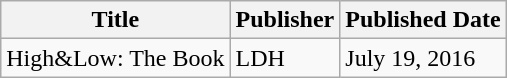<table class="wikitable">
<tr>
<th>Title</th>
<th>Publisher</th>
<th>Published Date</th>
</tr>
<tr>
<td>High&Low: The Book</td>
<td>LDH</td>
<td>July 19, 2016</td>
</tr>
</table>
